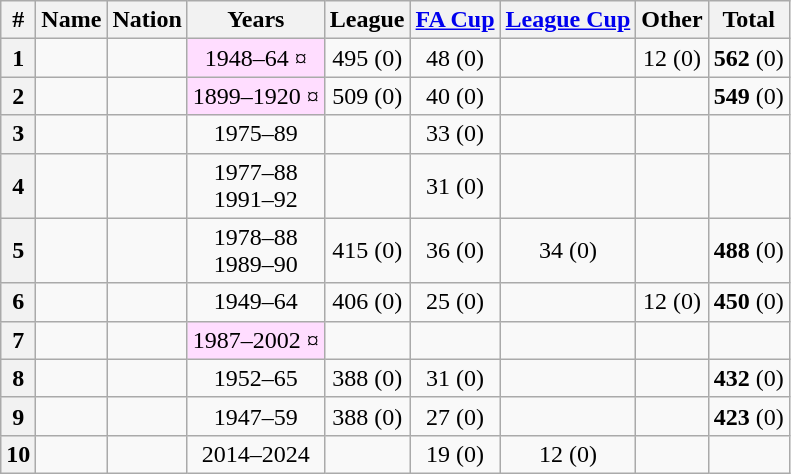<table class="wikitable sortable plainrowheaders" style="text-align: center;">
<tr>
<th scope=col>#</th>
<th scope=col>Name</th>
<th scope=col>Nation</th>
<th scope=col>Years</th>
<th scope=col>League</th>
<th scope=col><a href='#'>FA Cup</a></th>
<th scope=col><a href='#'>League Cup</a></th>
<th scope=col>Other</th>
<th scope=col>Total</th>
</tr>
<tr>
<th scope=row style="text-align: center;">1</th>
<td align="left"></td>
<td></td>
<td bgcolor=#FFDDFF>1948–64 ¤</td>
<td>495 (0)</td>
<td>48 (0)</td>
<td></td>
<td>12 (0)</td>
<td><strong>562</strong> (0)</td>
</tr>
<tr>
<th scope=row style="text-align: center;">2</th>
<td align="left"></td>
<td></td>
<td bgcolor=#FFDDFF>1899–1920 ¤</td>
<td>509 (0)</td>
<td>40 (0)</td>
<td></td>
<td></td>
<td><strong>549</strong> (0)</td>
</tr>
<tr>
<th scope=row style="text-align: center;">3</th>
<td align="left"></td>
<td></td>
<td>1975–89</td>
<td></td>
<td>33 (0)</td>
<td></td>
<td></td>
<td></td>
</tr>
<tr>
<th scope=row style="text-align: center;">4</th>
<td align="left"></td>
<td></td>
<td>1977–88<br>1991–92</td>
<td></td>
<td>31 (0)</td>
<td></td>
<td></td>
<td></td>
</tr>
<tr>
<th scope=row style="text-align: center;">5</th>
<td align="left"></td>
<td></td>
<td>1978–88<br>1989–90</td>
<td>415 (0)</td>
<td>36 (0)</td>
<td>34 (0)</td>
<td></td>
<td><strong>488</strong> (0)</td>
</tr>
<tr>
<th scope=row style="text-align: center;">6</th>
<td align="left"></td>
<td></td>
<td>1949–64</td>
<td>406 (0)</td>
<td>25 (0)</td>
<td></td>
<td>12 (0)</td>
<td><strong>450</strong> (0)</td>
</tr>
<tr>
<th scope=row style="text-align: center;">7</th>
<td align="left"></td>
<td></td>
<td bgcolor=#FFDDFF>1987–2002 ¤</td>
<td></td>
<td></td>
<td></td>
<td></td>
<td></td>
</tr>
<tr>
<th scope=row style="text-align: center;">8</th>
<td align="left"></td>
<td></td>
<td>1952–65</td>
<td>388 (0)</td>
<td>31 (0)</td>
<td></td>
<td></td>
<td><strong>432</strong> (0)</td>
</tr>
<tr>
<th scope=row style="text-align: center;">9</th>
<td align="left"></td>
<td></td>
<td>1947–59</td>
<td>388 (0)</td>
<td>27 (0)</td>
<td></td>
<td></td>
<td><strong>423</strong> (0)</td>
</tr>
<tr>
<th scope=row style="text-align: center;">10</th>
<td align="left"></td>
<td></td>
<td>2014–2024</td>
<td></td>
<td>19 (0)</td>
<td>12 (0)</td>
<td></td>
<td></td>
</tr>
</table>
